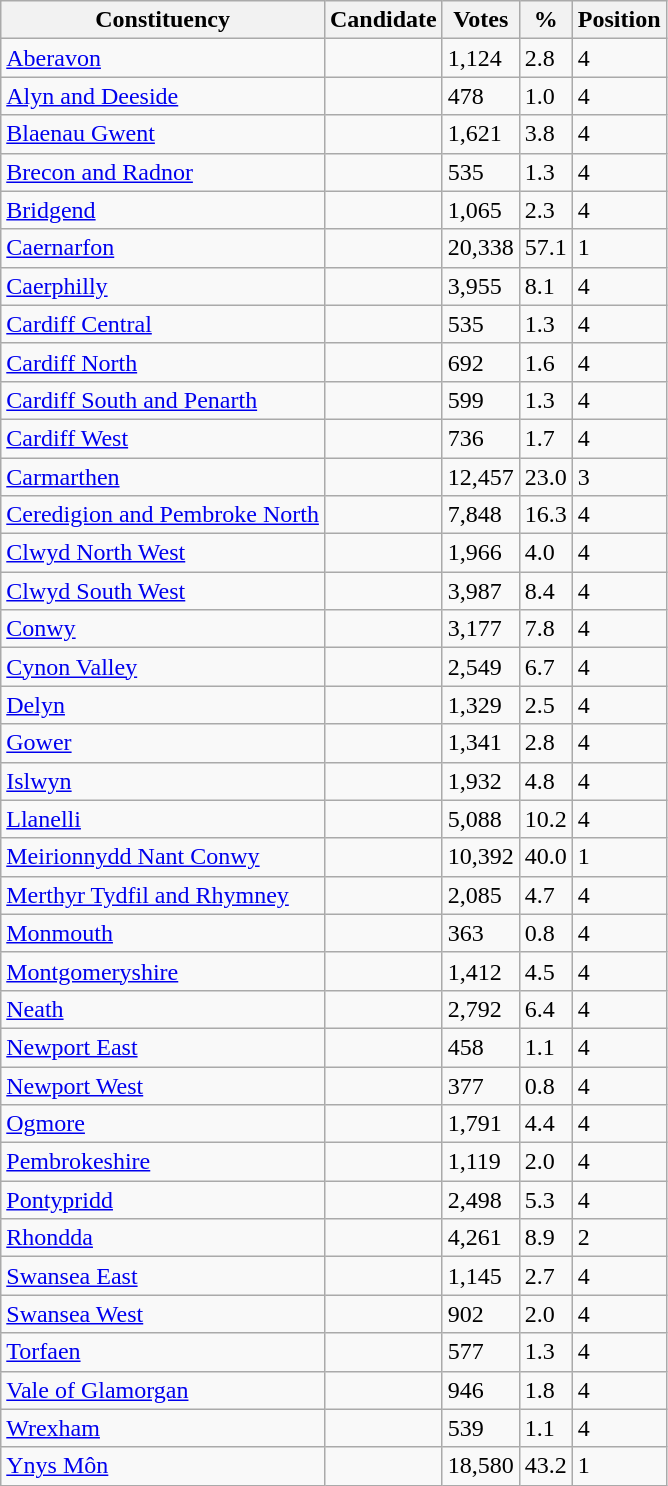<table class="wikitable sortable">
<tr>
<th>Constituency</th>
<th>Candidate</th>
<th>Votes</th>
<th>%</th>
<th>Position</th>
</tr>
<tr>
<td><a href='#'>Aberavon</a></td>
<td></td>
<td>1,124</td>
<td>2.8</td>
<td>4</td>
</tr>
<tr>
<td><a href='#'>Alyn and Deeside</a></td>
<td></td>
<td>478</td>
<td>1.0</td>
<td>4</td>
</tr>
<tr>
<td><a href='#'>Blaenau Gwent</a></td>
<td></td>
<td>1,621</td>
<td>3.8</td>
<td>4</td>
</tr>
<tr>
<td><a href='#'>Brecon and Radnor</a></td>
<td></td>
<td>535</td>
<td>1.3</td>
<td>4</td>
</tr>
<tr>
<td><a href='#'>Bridgend</a></td>
<td></td>
<td>1,065</td>
<td>2.3</td>
<td>4</td>
</tr>
<tr>
<td><a href='#'>Caernarfon</a></td>
<td></td>
<td>20,338</td>
<td>57.1</td>
<td>1</td>
</tr>
<tr>
<td><a href='#'>Caerphilly</a></td>
<td></td>
<td>3,955</td>
<td>8.1</td>
<td>4</td>
</tr>
<tr>
<td><a href='#'>Cardiff Central</a></td>
<td></td>
<td>535</td>
<td>1.3</td>
<td>4</td>
</tr>
<tr>
<td><a href='#'>Cardiff North</a></td>
<td></td>
<td>692</td>
<td>1.6</td>
<td>4</td>
</tr>
<tr>
<td><a href='#'>Cardiff South and Penarth</a></td>
<td></td>
<td>599</td>
<td>1.3</td>
<td>4</td>
</tr>
<tr>
<td><a href='#'>Cardiff West</a></td>
<td></td>
<td>736</td>
<td>1.7</td>
<td>4</td>
</tr>
<tr>
<td><a href='#'>Carmarthen</a></td>
<td></td>
<td>12,457</td>
<td>23.0</td>
<td>3</td>
</tr>
<tr>
<td><a href='#'>Ceredigion and Pembroke North</a></td>
<td></td>
<td>7,848</td>
<td>16.3</td>
<td>4</td>
</tr>
<tr>
<td><a href='#'>Clwyd North West</a></td>
<td></td>
<td>1,966</td>
<td>4.0</td>
<td>4</td>
</tr>
<tr>
<td><a href='#'>Clwyd South West</a></td>
<td></td>
<td>3,987</td>
<td>8.4</td>
<td>4</td>
</tr>
<tr>
<td><a href='#'>Conwy</a></td>
<td></td>
<td>3,177</td>
<td>7.8</td>
<td>4</td>
</tr>
<tr>
<td><a href='#'>Cynon Valley</a></td>
<td></td>
<td>2,549</td>
<td>6.7</td>
<td>4</td>
</tr>
<tr>
<td><a href='#'>Delyn</a></td>
<td></td>
<td>1,329</td>
<td>2.5</td>
<td>4</td>
</tr>
<tr>
<td><a href='#'>Gower</a></td>
<td></td>
<td>1,341</td>
<td>2.8</td>
<td>4</td>
</tr>
<tr>
<td><a href='#'>Islwyn</a></td>
<td></td>
<td>1,932</td>
<td>4.8</td>
<td>4</td>
</tr>
<tr>
<td><a href='#'>Llanelli</a></td>
<td></td>
<td>5,088</td>
<td>10.2</td>
<td>4</td>
</tr>
<tr>
<td><a href='#'>Meirionnydd Nant Conwy</a></td>
<td></td>
<td>10,392</td>
<td>40.0</td>
<td>1</td>
</tr>
<tr>
<td><a href='#'>Merthyr Tydfil and Rhymney</a></td>
<td></td>
<td>2,085</td>
<td>4.7</td>
<td>4</td>
</tr>
<tr>
<td><a href='#'>Monmouth</a></td>
<td></td>
<td>363</td>
<td>0.8</td>
<td>4</td>
</tr>
<tr>
<td><a href='#'>Montgomeryshire</a></td>
<td></td>
<td>1,412</td>
<td>4.5</td>
<td>4</td>
</tr>
<tr>
<td><a href='#'>Neath</a></td>
<td></td>
<td>2,792</td>
<td>6.4</td>
<td>4</td>
</tr>
<tr>
<td><a href='#'>Newport East</a></td>
<td></td>
<td>458</td>
<td>1.1</td>
<td>4</td>
</tr>
<tr>
<td><a href='#'>Newport West</a></td>
<td></td>
<td>377</td>
<td>0.8</td>
<td>4</td>
</tr>
<tr>
<td><a href='#'>Ogmore</a></td>
<td></td>
<td>1,791</td>
<td>4.4</td>
<td>4</td>
</tr>
<tr>
<td><a href='#'>Pembrokeshire</a></td>
<td></td>
<td>1,119</td>
<td>2.0</td>
<td>4</td>
</tr>
<tr>
<td><a href='#'>Pontypridd</a></td>
<td></td>
<td>2,498</td>
<td>5.3</td>
<td>4</td>
</tr>
<tr>
<td><a href='#'>Rhondda</a></td>
<td></td>
<td>4,261</td>
<td>8.9</td>
<td>2</td>
</tr>
<tr>
<td><a href='#'>Swansea East</a></td>
<td></td>
<td>1,145</td>
<td>2.7</td>
<td>4</td>
</tr>
<tr>
<td><a href='#'>Swansea West</a></td>
<td></td>
<td>902</td>
<td>2.0</td>
<td>4</td>
</tr>
<tr>
<td><a href='#'>Torfaen</a></td>
<td></td>
<td>577</td>
<td>1.3</td>
<td>4</td>
</tr>
<tr>
<td><a href='#'>Vale of Glamorgan</a></td>
<td></td>
<td>946</td>
<td>1.8</td>
<td>4</td>
</tr>
<tr>
<td><a href='#'>Wrexham</a></td>
<td></td>
<td>539</td>
<td>1.1</td>
<td>4</td>
</tr>
<tr>
<td><a href='#'>Ynys Môn</a></td>
<td></td>
<td>18,580</td>
<td>43.2</td>
<td>1</td>
</tr>
</table>
